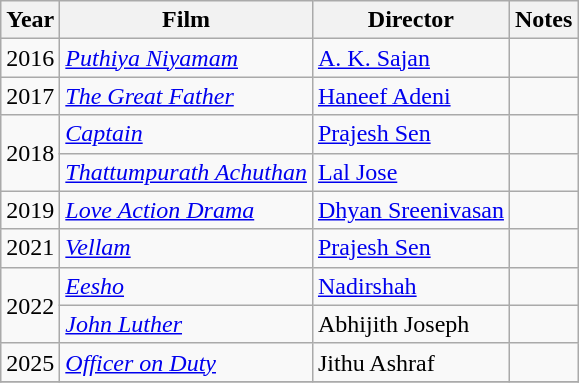<table class="wikitable sortable">
<tr>
<th>Year</th>
<th>Film</th>
<th>Director</th>
<th class="unsortable">Notes</th>
</tr>
<tr>
<td>2016</td>
<td><em><a href='#'>Puthiya Niyamam</a></em></td>
<td><a href='#'>A. K. Sajan</a></td>
<td></td>
</tr>
<tr>
<td>2017</td>
<td><em><a href='#'>The Great Father</a></em></td>
<td><a href='#'>Haneef Adeni</a></td>
<td></td>
</tr>
<tr>
<td rowspan=2>2018</td>
<td><em><a href='#'>Captain</a></em></td>
<td><a href='#'>Prajesh Sen</a></td>
<td></td>
</tr>
<tr>
<td><em><a href='#'>Thattumpurath Achuthan</a></em></td>
<td><a href='#'>Lal Jose</a></td>
<td></td>
</tr>
<tr>
<td>2019</td>
<td><em><a href='#'>Love Action Drama</a></em></td>
<td><a href='#'>Dhyan Sreenivasan</a></td>
<td></td>
</tr>
<tr>
<td>2021</td>
<td><em><a href='#'>Vellam</a></em></td>
<td><a href='#'>Prajesh Sen</a></td>
<td></td>
</tr>
<tr>
<td rowspan=2>2022</td>
<td><em><a href='#'>Eesho</a></em></td>
<td><a href='#'>Nadirshah</a></td>
<td></td>
</tr>
<tr>
<td><em><a href='#'>John Luther</a></em></td>
<td>Abhijith Joseph</td>
<td></td>
</tr>
<tr>
<td>2025</td>
<td><em><a href='#'>Officer on Duty</a></em></td>
<td>Jithu Ashraf</td>
<td></td>
</tr>
<tr>
</tr>
</table>
